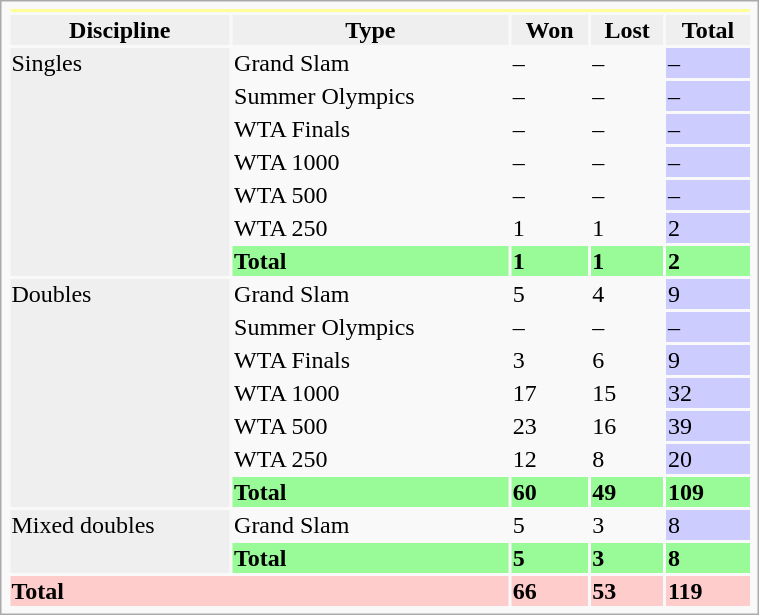<table class="infobox vcard vevent" width=40%>
<tr bgcolor=FFFF99>
<th colspan="5"></th>
</tr>
<tr style=background:#efefef;font-weight:bold>
<th>Discipline</th>
<th>Type</th>
<th>Won</th>
<th>Lost</th>
<th>Total</th>
</tr>
<tr>
<td rowspan="7" bgcolor=efefef>Singles</td>
<td>Grand Slam</td>
<td>–</td>
<td>–</td>
<td bgcolor=#CCF>–</td>
</tr>
<tr>
<td>Summer Olympics</td>
<td>–</td>
<td>–</td>
<td bgcolor=#CCF>–</td>
</tr>
<tr>
<td>WTA Finals</td>
<td>–</td>
<td>–</td>
<td bgcolor=#CCF>–</td>
</tr>
<tr>
<td>WTA 1000</td>
<td>–</td>
<td>–</td>
<td bgcolor=#CCF>–</td>
</tr>
<tr>
<td>WTA 500</td>
<td>–</td>
<td>–</td>
<td bgcolor=#CCF>–</td>
</tr>
<tr>
<td>WTA 250</td>
<td>1</td>
<td>1</td>
<td bgcolor=#CCF>2</td>
</tr>
<tr style="background:#98FB98;font-weight:bold">
<td>Total</td>
<td>1</td>
<td>1</td>
<td>2</td>
</tr>
<tr>
<td rowspan="7" bgcolor="efefef">Doubles</td>
<td>Grand Slam</td>
<td>5</td>
<td>4</td>
<td bgcolor="CCCCFF">9</td>
</tr>
<tr>
<td>Summer Olympics</td>
<td>–</td>
<td>–</td>
<td bgcolor="CCCCFF">–</td>
</tr>
<tr>
<td>WTA Finals</td>
<td>3</td>
<td>6</td>
<td bgcolor="CCCCFF">9</td>
</tr>
<tr>
<td>WTA 1000</td>
<td>17</td>
<td>15</td>
<td bgcolor="CCCCFF">32</td>
</tr>
<tr>
<td>WTA 500</td>
<td>23</td>
<td>16</td>
<td bgcolor="CCCCFF">39</td>
</tr>
<tr>
<td>WTA 250</td>
<td>12</td>
<td>8</td>
<td bgcolor=#CCF>20</td>
</tr>
<tr style="background:#98FB98;font-weight:bold">
<td>Total</td>
<td>60</td>
<td>49</td>
<td>109</td>
</tr>
<tr>
<td rowspan=2 bgcolor=efefef>Mixed doubles</td>
<td>Grand Slam</td>
<td>5</td>
<td>3</td>
<td bgcolor=CCCCFF>8</td>
</tr>
<tr style=background:#98FB98;font-weight:bold>
<td>Total</td>
<td>5</td>
<td>3</td>
<td>8</td>
</tr>
<tr style=background:#FCC;font-weight:bold>
<td colspan=2>Total</td>
<td>66</td>
<td>53</td>
<td>119</td>
</tr>
</table>
